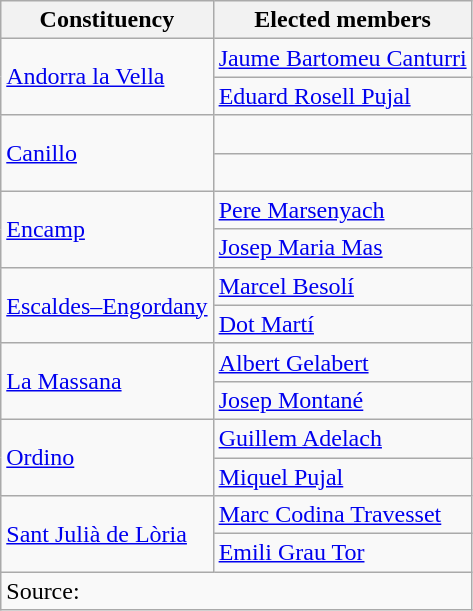<table class=wikitable>
<tr>
<th>Constituency</th>
<th>Elected members</th>
</tr>
<tr>
<td rowspan=2><a href='#'>Andorra la Vella</a></td>
<td><a href='#'>Jaume Bartomeu Canturri</a></td>
</tr>
<tr>
<td><a href='#'>Eduard Rosell Pujal</a></td>
</tr>
<tr>
<td rowspan=2><a href='#'>Canillo</a></td>
<td> </td>
</tr>
<tr>
<td> </td>
</tr>
<tr>
<td rowspan=2><a href='#'>Encamp</a></td>
<td><a href='#'>Pere Marsenyach</a></td>
</tr>
<tr>
<td><a href='#'>Josep Maria Mas</a></td>
</tr>
<tr>
<td rowspan=2><a href='#'>Escaldes–Engordany</a></td>
<td><a href='#'>Marcel Besolí</a></td>
</tr>
<tr>
<td><a href='#'>Dot Martí</a></td>
</tr>
<tr>
<td rowspan=2><a href='#'>La Massana</a></td>
<td><a href='#'>Albert Gelabert</a></td>
</tr>
<tr>
<td><a href='#'>Josep Montané</a></td>
</tr>
<tr>
<td rowspan=2><a href='#'>Ordino</a></td>
<td><a href='#'>Guillem Adelach</a></td>
</tr>
<tr>
<td><a href='#'>Miquel Pujal</a></td>
</tr>
<tr>
<td rowspan=2><a href='#'>Sant Julià de Lòria</a></td>
<td><a href='#'>Marc Codina Travesset</a></td>
</tr>
<tr>
<td><a href='#'>Emili Grau Tor</a></td>
</tr>
<tr>
<td colspan=2>Source: </td>
</tr>
</table>
